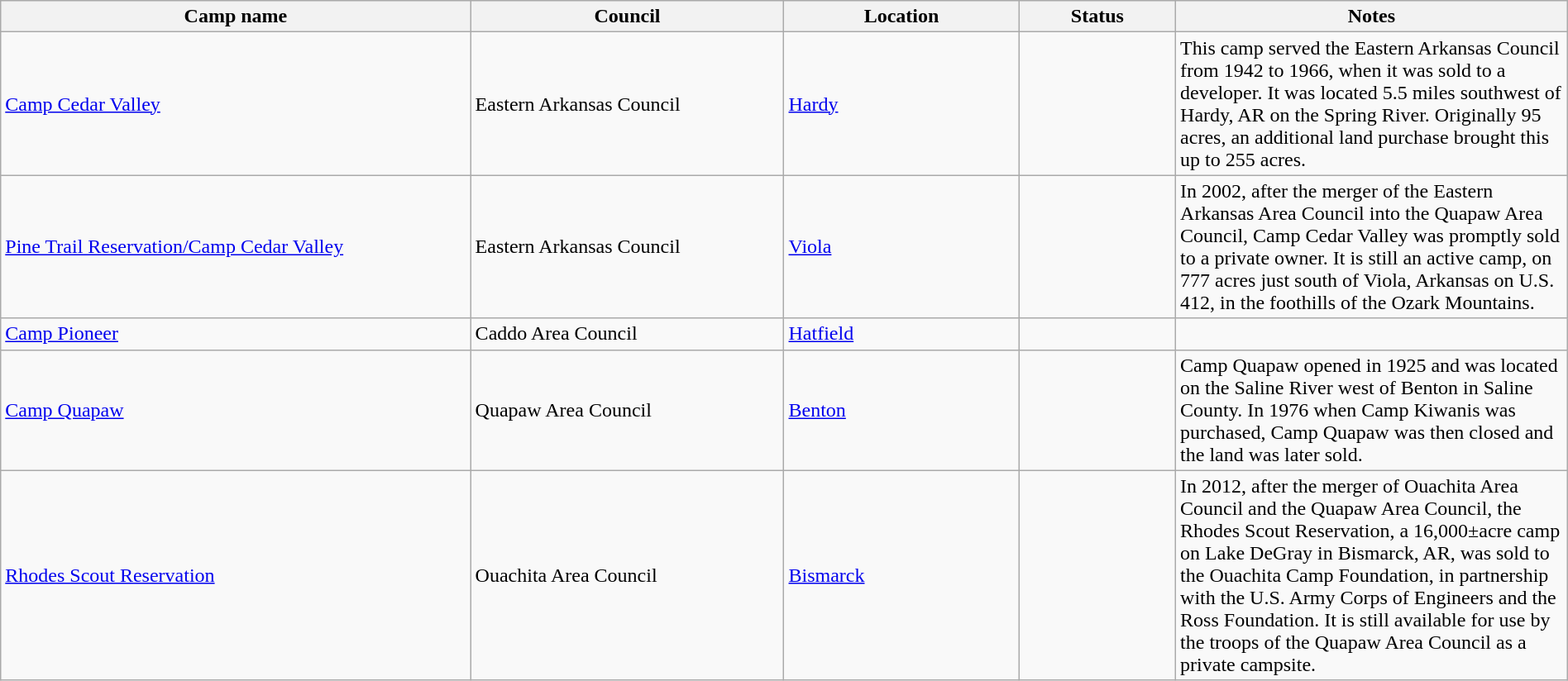<table class="wikitable sortable" border="1" width="100%">
<tr>
<th scope="col" width="30%">Camp name</th>
<th scope="col" width="20%">Council</th>
<th scope="col" width="15%">Location</th>
<th scope="col" width="10%">Status</th>
<th scope="col" width="25%"  class="unsortable">Notes</th>
</tr>
<tr>
<td><a href='#'>Camp Cedar Valley</a></td>
<td>Eastern Arkansas Council</td>
<td><a href='#'>Hardy</a></td>
<td></td>
<td>This camp served the Eastern Arkansas Council from 1942 to 1966, when it was sold to a developer.  It was located 5.5 miles southwest of Hardy, AR on the Spring River.  Originally 95 acres, an additional land purchase brought this up to 255 acres.</td>
</tr>
<tr>
<td><a href='#'>Pine Trail Reservation/Camp Cedar Valley</a></td>
<td>Eastern Arkansas Council</td>
<td><a href='#'>Viola</a></td>
<td></td>
<td>In 2002, after the merger of the Eastern Arkansas Area Council into the Quapaw Area Council, Camp Cedar Valley was promptly sold to a private owner. It is still an active camp, on 777 acres just south of Viola, Arkansas on U.S. 412, in the foothills of the Ozark Mountains.</td>
</tr>
<tr>
<td><a href='#'>Camp Pioneer</a></td>
<td>Caddo Area Council</td>
<td><a href='#'>Hatfield</a></td>
<td></td>
<td></td>
</tr>
<tr>
<td><a href='#'>Camp Quapaw</a></td>
<td>Quapaw Area Council</td>
<td><a href='#'>Benton</a></td>
<td></td>
<td>Camp Quapaw opened in 1925 and was located on the Saline River west of Benton in Saline County. In 1976 when Camp Kiwanis was purchased, Camp Quapaw was then closed and  the land was later sold.</td>
</tr>
<tr>
<td><a href='#'>Rhodes Scout Reservation</a></td>
<td>Ouachita Area Council</td>
<td><a href='#'>Bismarck</a></td>
<td></td>
<td>In 2012, after the merger of Ouachita Area Council and the Quapaw Area Council, the Rhodes Scout Reservation, a 16,000±acre camp on Lake DeGray in Bismarck, AR, was sold to the Ouachita Camp Foundation, in partnership with the U.S. Army Corps of Engineers and the Ross Foundation.  It is still available for use by the troops of the Quapaw Area Council as a private campsite.</td>
</tr>
</table>
